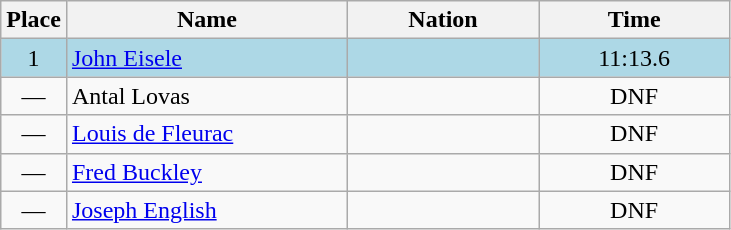<table class=wikitable>
<tr>
<th width=20>Place</th>
<th width=180>Name</th>
<th width=120>Nation</th>
<th width=120>Time</th>
</tr>
<tr bgcolor=lightblue>
<td align=center>1</td>
<td><a href='#'>John Eisele</a></td>
<td></td>
<td align=center>11:13.6</td>
</tr>
<tr>
<td align=center>—</td>
<td>Antal Lovas</td>
<td></td>
<td align=center>DNF</td>
</tr>
<tr>
<td align=center>—</td>
<td><a href='#'>Louis de Fleurac</a></td>
<td></td>
<td align=center>DNF</td>
</tr>
<tr>
<td align=center>—</td>
<td><a href='#'>Fred Buckley</a></td>
<td></td>
<td align=center>DNF</td>
</tr>
<tr>
<td align=center>—</td>
<td><a href='#'>Joseph English</a></td>
<td></td>
<td align=center>DNF</td>
</tr>
</table>
